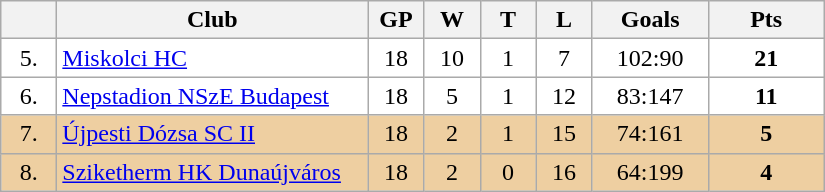<table class="wikitable">
<tr>
<th width="30"></th>
<th width="200">Club</th>
<th width="30">GP</th>
<th width="30">W</th>
<th width="30">T</th>
<th width="30">L</th>
<th width="70">Goals</th>
<th width="70">Pts</th>
</tr>
<tr bgcolor="#FFFFFF" align="center">
<td>5.</td>
<td align="left"><a href='#'>Miskolci HC</a></td>
<td>18</td>
<td>10</td>
<td>1</td>
<td>7</td>
<td>102:90</td>
<td><strong>21</strong></td>
</tr>
<tr bgcolor="#FFFFFF" align="center">
<td>6.</td>
<td align="left"><a href='#'>Nepstadion NSzE Budapest</a></td>
<td>18</td>
<td>5</td>
<td>1</td>
<td>12</td>
<td>83:147</td>
<td><strong>11</strong></td>
</tr>
<tr bgcolor="#EECFA1" align="center">
<td>7.</td>
<td align="left"><a href='#'>Újpesti Dózsa SC II</a></td>
<td>18</td>
<td>2</td>
<td>1</td>
<td>15</td>
<td>74:161</td>
<td><strong>5</strong></td>
</tr>
<tr bgcolor="#EECFA1" align="center">
<td>8.</td>
<td align="left"><a href='#'>Sziketherm HK Dunaújváros</a></td>
<td>18</td>
<td>2</td>
<td>0</td>
<td>16</td>
<td>64:199</td>
<td><strong>4</strong></td>
</tr>
</table>
